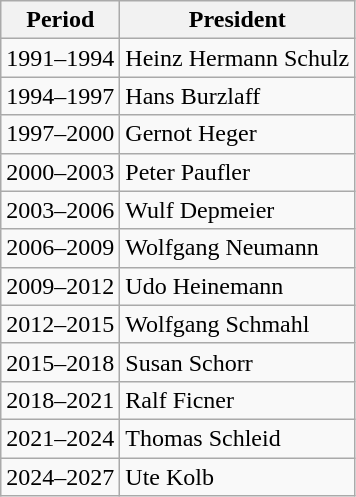<table class="wikitable">
<tr>
<th>Period</th>
<th>President</th>
</tr>
<tr>
<td>1991–1994</td>
<td>Heinz Hermann Schulz</td>
</tr>
<tr>
<td>1994–1997</td>
<td>Hans Burzlaff</td>
</tr>
<tr>
<td>1997–2000</td>
<td>Gernot Heger</td>
</tr>
<tr>
<td>2000–2003</td>
<td>Peter Paufler</td>
</tr>
<tr>
<td>2003–2006</td>
<td>Wulf Depmeier</td>
</tr>
<tr>
<td>2006–2009</td>
<td>Wolfgang Neumann</td>
</tr>
<tr>
<td>2009–2012</td>
<td>Udo Heinemann</td>
</tr>
<tr>
<td>2012–2015</td>
<td>Wolfgang Schmahl</td>
</tr>
<tr>
<td>2015–2018</td>
<td>Susan Schorr</td>
</tr>
<tr>
<td>2018–2021</td>
<td>Ralf Ficner</td>
</tr>
<tr>
<td>2021–2024</td>
<td>Thomas Schleid</td>
</tr>
<tr>
<td>2024–2027</td>
<td>Ute Kolb</td>
</tr>
</table>
